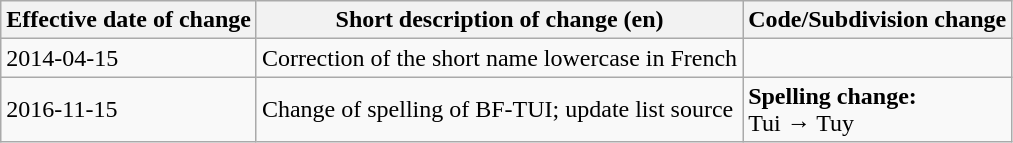<table class="wikitable">
<tr>
<th>Effective date of change</th>
<th>Short description of change (en)</th>
<th>Code/Subdivision change</th>
</tr>
<tr>
<td>2014-04-15</td>
<td>Correction of the short name lowercase in French</td>
<td></td>
</tr>
<tr>
<td>2016-11-15</td>
<td>Change of spelling of BF-TUI; update list source</td>
<td><strong>Spelling change:</strong><br> Tui → Tuy</td>
</tr>
</table>
